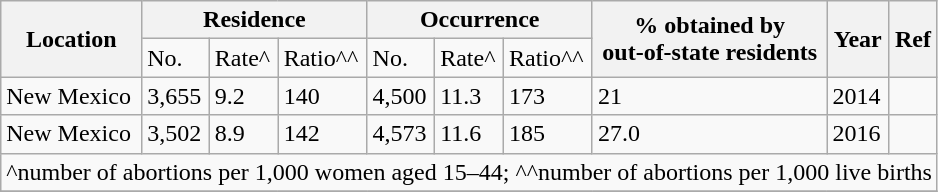<table class="wikitable">
<tr>
<th rowspan="2">Location</th>
<th colspan="3">Residence</th>
<th colspan="3">Occurrence</th>
<th rowspan="2">% obtained by<br>out-of-state residents</th>
<th rowspan="2">Year</th>
<th rowspan="2">Ref</th>
</tr>
<tr>
<td>No.</td>
<td>Rate^</td>
<td>Ratio^^</td>
<td>No.</td>
<td>Rate^</td>
<td>Ratio^^</td>
</tr>
<tr>
<td>New Mexico</td>
<td>3,655</td>
<td>9.2</td>
<td>140</td>
<td>4,500</td>
<td>11.3</td>
<td>173</td>
<td>21</td>
<td>2014</td>
<td></td>
</tr>
<tr>
<td>New Mexico</td>
<td>3,502</td>
<td>8.9</td>
<td>142</td>
<td>4,573</td>
<td>11.6</td>
<td>185</td>
<td>27.0</td>
<td>2016</td>
<td></td>
</tr>
<tr>
<td colspan="10">^number of abortions per 1,000 women aged 15–44; ^^number of abortions per 1,000 live births</td>
</tr>
<tr>
</tr>
</table>
